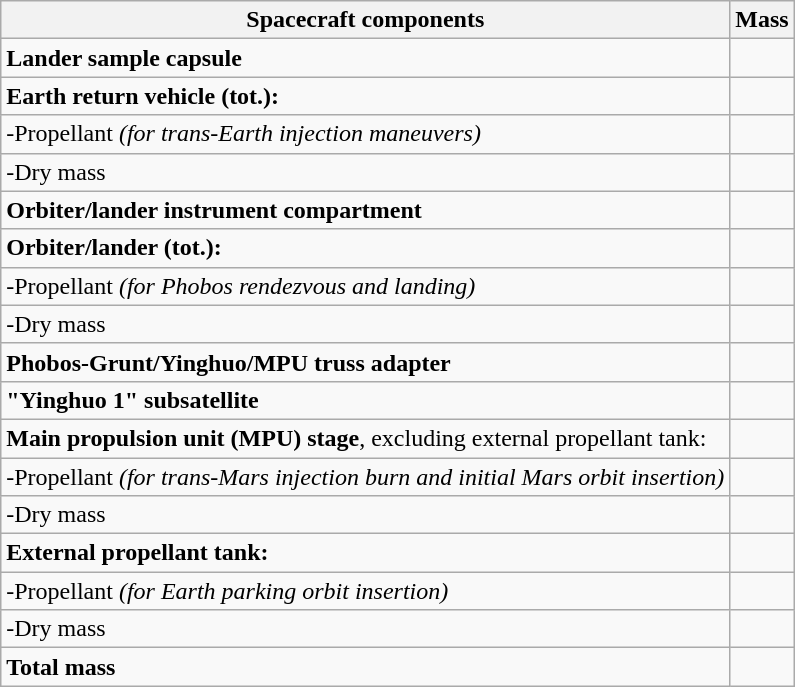<table class="wikitable">
<tr>
<th>Spacecraft components</th>
<th>Mass</th>
</tr>
<tr>
<td><strong>Lander sample capsule</strong></td>
<td><strong></strong></td>
</tr>
<tr>
<td><strong>Earth return vehicle (tot.):</strong></td>
<td><strong></strong></td>
</tr>
<tr>
<td>-Propellant <em>(for trans-Earth injection maneuvers)</em></td>
<td></td>
</tr>
<tr>
<td>-Dry mass</td>
<td></td>
</tr>
<tr>
<td><strong>Orbiter/lander instrument compartment</strong></td>
<td><strong></strong></td>
</tr>
<tr>
<td><strong>Orbiter/lander (tot.):</strong></td>
<td><strong></strong></td>
</tr>
<tr>
<td>-Propellant <em>(for Phobos rendezvous and landing)</em></td>
<td></td>
</tr>
<tr>
<td>-Dry mass</td>
<td></td>
</tr>
<tr>
<td><strong>Phobos-Grunt/Yinghuo/MPU truss adapter</strong></td>
<td><strong></strong></td>
</tr>
<tr>
<td><strong>"Yinghuo 1" subsatellite</strong></td>
<td><strong></strong></td>
</tr>
<tr>
<td><strong>Main propulsion unit (MPU) stage</strong>, excluding external propellant tank:</td>
<td><strong></strong></td>
</tr>
<tr>
<td>-Propellant <em>(for trans-Mars injection burn and initial  Mars orbit insertion)</em></td>
<td></td>
</tr>
<tr>
<td>-Dry mass</td>
<td></td>
</tr>
<tr>
<td><strong>External propellant tank:</strong></td>
<td><strong></strong></td>
</tr>
<tr>
<td>-Propellant <em>(for  Earth parking orbit insertion)</em></td>
<td></td>
</tr>
<tr>
<td>-Dry mass</td>
<td></td>
</tr>
<tr>
<td><strong>Total mass</strong></td>
<td><strong></strong></td>
</tr>
</table>
